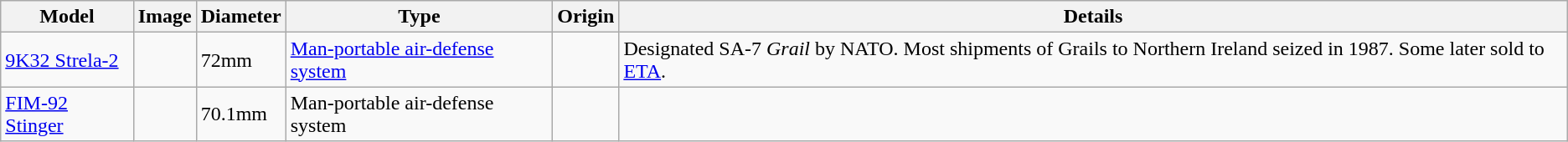<table class="wikitable">
<tr>
<th>Model</th>
<th>Image</th>
<th>Diameter</th>
<th>Type</th>
<th>Origin</th>
<th>Details</th>
</tr>
<tr>
<td><a href='#'>9K32 Strela-2</a></td>
<td></td>
<td>72mm</td>
<td><a href='#'>Man-portable air-defense system</a></td>
<td><br></td>
<td>Designated SA-7 <em>Grail</em> by NATO. Most shipments of Grails to Northern Ireland seized in 1987. Some later sold to <a href='#'>ETA</a>.</td>
</tr>
<tr>
<td><a href='#'>FIM-92 Stinger</a></td>
<td></td>
<td>70.1mm</td>
<td>Man-portable air-defense system</td>
<td></td>
<td></td>
</tr>
</table>
